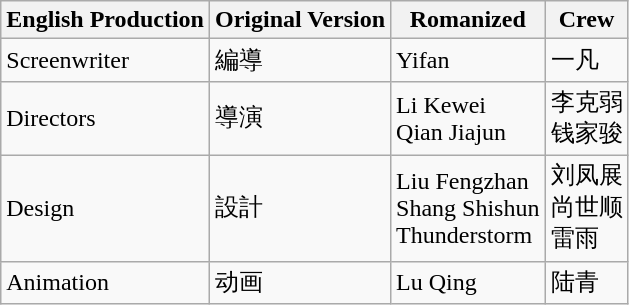<table class="wikitable">
<tr>
<th>English Production</th>
<th>Original Version</th>
<th>Romanized</th>
<th>Crew</th>
</tr>
<tr>
<td>Screenwriter</td>
<td>編導</td>
<td>Yifan</td>
<td>一凡</td>
</tr>
<tr>
<td>Directors</td>
<td>導演</td>
<td>Li Kewei<br>Qian Jiajun</td>
<td>李克弱<br>钱家骏</td>
</tr>
<tr>
<td>Design</td>
<td>設計</td>
<td>Liu Fengzhan<br>Shang Shishun<br>Thunderstorm</td>
<td>刘凤展<br>尚世顺<br>雷雨</td>
</tr>
<tr>
<td>Animation</td>
<td>动画</td>
<td>Lu Qing</td>
<td>陆青</td>
</tr>
</table>
